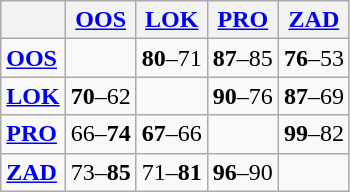<table class="wikitable">
<tr>
<th></th>
<th><strong> <a href='#'>OOS</a></strong></th>
<th> <a href='#'><strong>LOK</strong></a></th>
<th> <a href='#'><strong>PRO</strong></a></th>
<th> <a href='#'><strong>ZAD</strong></a></th>
</tr>
<tr>
<td><strong> <a href='#'>OOS</a></strong></td>
<td></td>
<td><strong>80</strong>–71</td>
<td><strong>87</strong>–85</td>
<td><strong>76</strong>–53</td>
</tr>
<tr>
<td> <a href='#'><strong>LOK</strong></a></td>
<td><strong>70</strong>–62</td>
<td></td>
<td><strong>90</strong>–76</td>
<td><strong>87</strong>–69</td>
</tr>
<tr>
<td> <a href='#'><strong>PRO</strong></a></td>
<td>66–<strong>74</strong></td>
<td><strong>67</strong>–66</td>
<td></td>
<td><strong>99</strong>–82</td>
</tr>
<tr>
<td> <a href='#'><strong>ZAD</strong></a></td>
<td>73–<strong>85</strong></td>
<td>71–<strong>81</strong></td>
<td><strong>96</strong>–90</td>
<td></td>
</tr>
</table>
